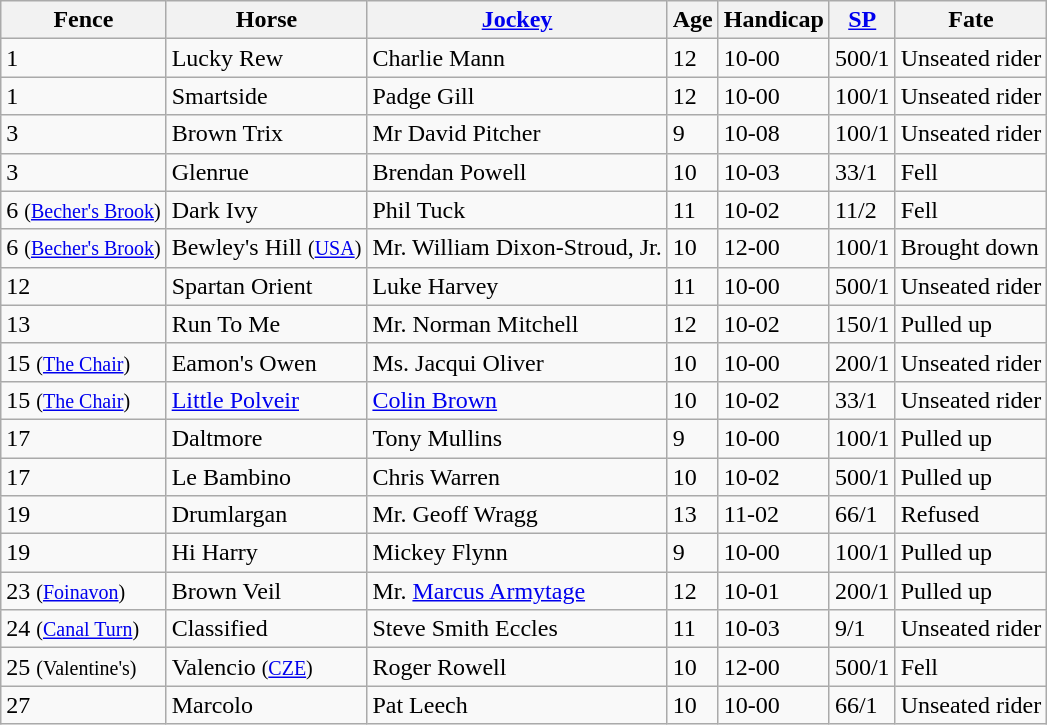<table class="wikitable sortable">
<tr>
<th>Fence</th>
<th>Horse</th>
<th><a href='#'>Jockey</a></th>
<th>Age</th>
<th>Handicap</th>
<th><a href='#'>SP</a></th>
<th>Fate</th>
</tr>
<tr>
<td>1</td>
<td>Lucky Rew</td>
<td>Charlie Mann</td>
<td>12</td>
<td>10-00</td>
<td>500/1</td>
<td>Unseated rider</td>
</tr>
<tr>
<td>1</td>
<td>Smartside</td>
<td>Padge Gill</td>
<td>12</td>
<td>10-00</td>
<td>100/1</td>
<td>Unseated rider</td>
</tr>
<tr>
<td>3</td>
<td>Brown Trix</td>
<td>Mr David Pitcher</td>
<td>9</td>
<td>10-08</td>
<td>100/1</td>
<td>Unseated rider</td>
</tr>
<tr>
<td>3</td>
<td>Glenrue</td>
<td>Brendan Powell</td>
<td>10</td>
<td>10-03</td>
<td>33/1</td>
<td>Fell</td>
</tr>
<tr>
<td>6 <small>(<a href='#'>Becher's Brook</a>)</small></td>
<td>Dark Ivy</td>
<td>Phil Tuck</td>
<td>11</td>
<td>10-02</td>
<td>11/2</td>
<td>Fell</td>
</tr>
<tr>
<td>6 <small>(<a href='#'>Becher's Brook</a>)</small></td>
<td>Bewley's Hill <small>(<a href='#'>USA</a>)</small></td>
<td>Mr. William Dixon-Stroud, Jr.</td>
<td>10</td>
<td>12-00</td>
<td>100/1</td>
<td>Brought down</td>
</tr>
<tr>
<td>12</td>
<td>Spartan Orient</td>
<td>Luke Harvey</td>
<td>11</td>
<td>10-00</td>
<td>500/1</td>
<td>Unseated rider</td>
</tr>
<tr>
<td>13</td>
<td>Run To Me</td>
<td>Mr. Norman Mitchell</td>
<td>12</td>
<td>10-02</td>
<td>150/1</td>
<td>Pulled up</td>
</tr>
<tr>
<td>15 <small>(<a href='#'>The Chair</a>)</small></td>
<td>Eamon's Owen</td>
<td>Ms. Jacqui Oliver</td>
<td>10</td>
<td>10-00</td>
<td>200/1</td>
<td>Unseated rider</td>
</tr>
<tr>
<td>15 <small>(<a href='#'>The Chair</a>)</small></td>
<td><a href='#'>Little Polveir</a></td>
<td><a href='#'>Colin Brown</a></td>
<td>10</td>
<td>10-02</td>
<td>33/1</td>
<td>Unseated rider</td>
</tr>
<tr>
<td>17</td>
<td>Daltmore</td>
<td>Tony Mullins</td>
<td>9</td>
<td>10-00</td>
<td>100/1</td>
<td>Pulled up</td>
</tr>
<tr>
<td>17</td>
<td>Le Bambino</td>
<td>Chris Warren</td>
<td>10</td>
<td>10-02</td>
<td>500/1</td>
<td>Pulled up</td>
</tr>
<tr>
<td>19</td>
<td>Drumlargan</td>
<td>Mr. Geoff Wragg</td>
<td>13</td>
<td>11-02</td>
<td>66/1</td>
<td>Refused</td>
</tr>
<tr>
<td>19</td>
<td>Hi Harry</td>
<td>Mickey Flynn</td>
<td>9</td>
<td>10-00</td>
<td>100/1</td>
<td>Pulled up</td>
</tr>
<tr>
<td>23 <small>(<a href='#'>Foinavon</a>)</small></td>
<td>Brown Veil</td>
<td>Mr. <a href='#'>Marcus Armytage</a></td>
<td>12</td>
<td>10-01</td>
<td>200/1</td>
<td>Pulled up</td>
</tr>
<tr>
<td>24 <small>(<a href='#'>Canal Turn</a>)</small></td>
<td>Classified</td>
<td>Steve Smith Eccles</td>
<td>11</td>
<td>10-03</td>
<td>9/1</td>
<td>Unseated rider</td>
</tr>
<tr>
<td>25 <small>(Valentine's)</small></td>
<td>Valencio <small>(<a href='#'>CZE</a>)</small></td>
<td>Roger Rowell</td>
<td>10</td>
<td>12-00</td>
<td>500/1</td>
<td>Fell</td>
</tr>
<tr>
<td>27</td>
<td>Marcolo</td>
<td>Pat Leech</td>
<td>10</td>
<td>10-00</td>
<td>66/1</td>
<td>Unseated rider</td>
</tr>
</table>
